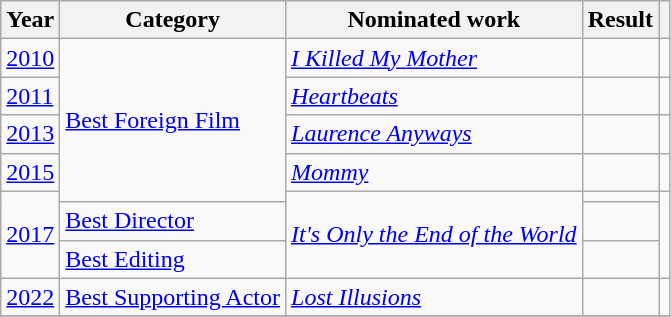<table class="wikitable sortable">
<tr>
<th>Year</th>
<th>Category</th>
<th>Nominated work</th>
<th>Result</th>
<th></th>
</tr>
<tr>
<td><a href='#'>2010</a></td>
<td rowspan="5"><a href='#'>Best Foreign Film</a></td>
<td><em><a href='#'>I Killed My Mother</a></em></td>
<td></td>
<td></td>
</tr>
<tr>
<td><a href='#'>2011</a></td>
<td><em><a href='#'>Heartbeats</a></em></td>
<td></td>
<td></td>
</tr>
<tr>
<td rowspan="1"><a href='#'>2013</a></td>
<td rowspan="1"><em><a href='#'>Laurence Anyways</a></em></td>
<td></td>
<td rowspan="1"></td>
</tr>
<tr>
<td rowspan="1"><a href='#'>2015</a></td>
<td rowspan="1"><em><a href='#'>Mommy</a></em></td>
<td></td>
<td rowspan="1"></td>
</tr>
<tr>
<td rowspan="3"><a href='#'>2017</a></td>
<td rowspan="3"><em><a href='#'>It's Only the End of the World</a></em></td>
<td></td>
<td rowspan="3"></td>
</tr>
<tr>
<td><a href='#'>Best Director</a></td>
<td></td>
</tr>
<tr>
<td><a href='#'>Best Editing</a></td>
<td></td>
</tr>
<tr>
<td><a href='#'>2022</a></td>
<td><a href='#'>Best Supporting Actor</a></td>
<td><em><a href='#'>Lost Illusions</a></em></td>
<td></td>
<td></td>
</tr>
<tr>
</tr>
</table>
